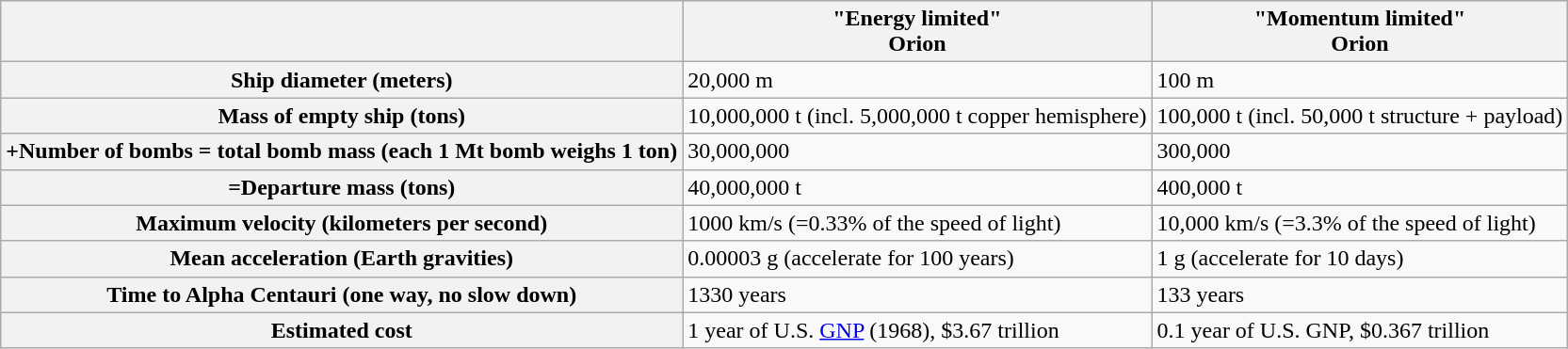<table class="wikitable">
<tr>
<th></th>
<th>"Energy limited"<br>Orion</th>
<th>"Momentum limited"<br>Orion</th>
</tr>
<tr>
<th>Ship diameter (meters)</th>
<td>20,000 m</td>
<td>100 m</td>
</tr>
<tr>
<th>Mass of empty ship (tons)</th>
<td>10,000,000 t (incl. 5,000,000 t copper hemisphere)</td>
<td>100,000 t (incl. 50,000 t structure + payload)</td>
</tr>
<tr>
<th>+Number of bombs = total bomb mass (each 1 Mt bomb weighs 1 ton)</th>
<td>30,000,000</td>
<td>300,000</td>
</tr>
<tr>
<th>=Departure mass (tons)</th>
<td>40,000,000 t</td>
<td>400,000 t</td>
</tr>
<tr>
<th>Maximum velocity (kilometers per second)</th>
<td>1000 km/s (=0.33% of the speed of light)</td>
<td>10,000 km/s (=3.3% of the speed of light)</td>
</tr>
<tr>
<th>Mean acceleration (Earth gravities)</th>
<td>0.00003 g (accelerate for 100 years)</td>
<td>1 g (accelerate for 10 days)</td>
</tr>
<tr>
<th>Time to Alpha Centauri (one way, no slow down)</th>
<td>1330 years</td>
<td>133 years</td>
</tr>
<tr>
<th>Estimated cost</th>
<td>1 year of U.S. <a href='#'>GNP</a> (1968), $3.67 trillion</td>
<td>0.1 year of U.S. GNP, $0.367 trillion</td>
</tr>
</table>
